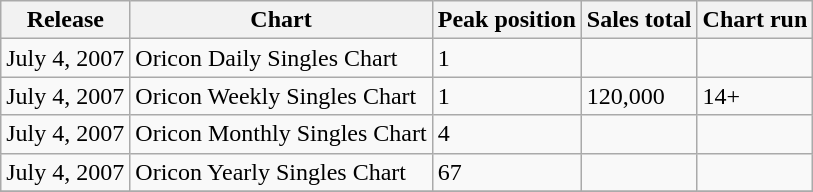<table class="wikitable">
<tr>
<th>Release</th>
<th>Chart</th>
<th>Peak position</th>
<th>Sales total</th>
<th>Chart run</th>
</tr>
<tr>
<td>July 4, 2007</td>
<td>Oricon Daily Singles Chart</td>
<td>1</td>
<td></td>
<td></td>
</tr>
<tr>
<td>July 4, 2007</td>
<td>Oricon Weekly Singles Chart</td>
<td>1</td>
<td>120,000</td>
<td>14+</td>
</tr>
<tr>
<td>July 4, 2007</td>
<td>Oricon Monthly Singles Chart</td>
<td>4</td>
<td></td>
<td></td>
</tr>
<tr>
<td>July 4, 2007</td>
<td>Oricon Yearly Singles Chart</td>
<td>67</td>
<td></td>
<td></td>
</tr>
<tr>
</tr>
</table>
